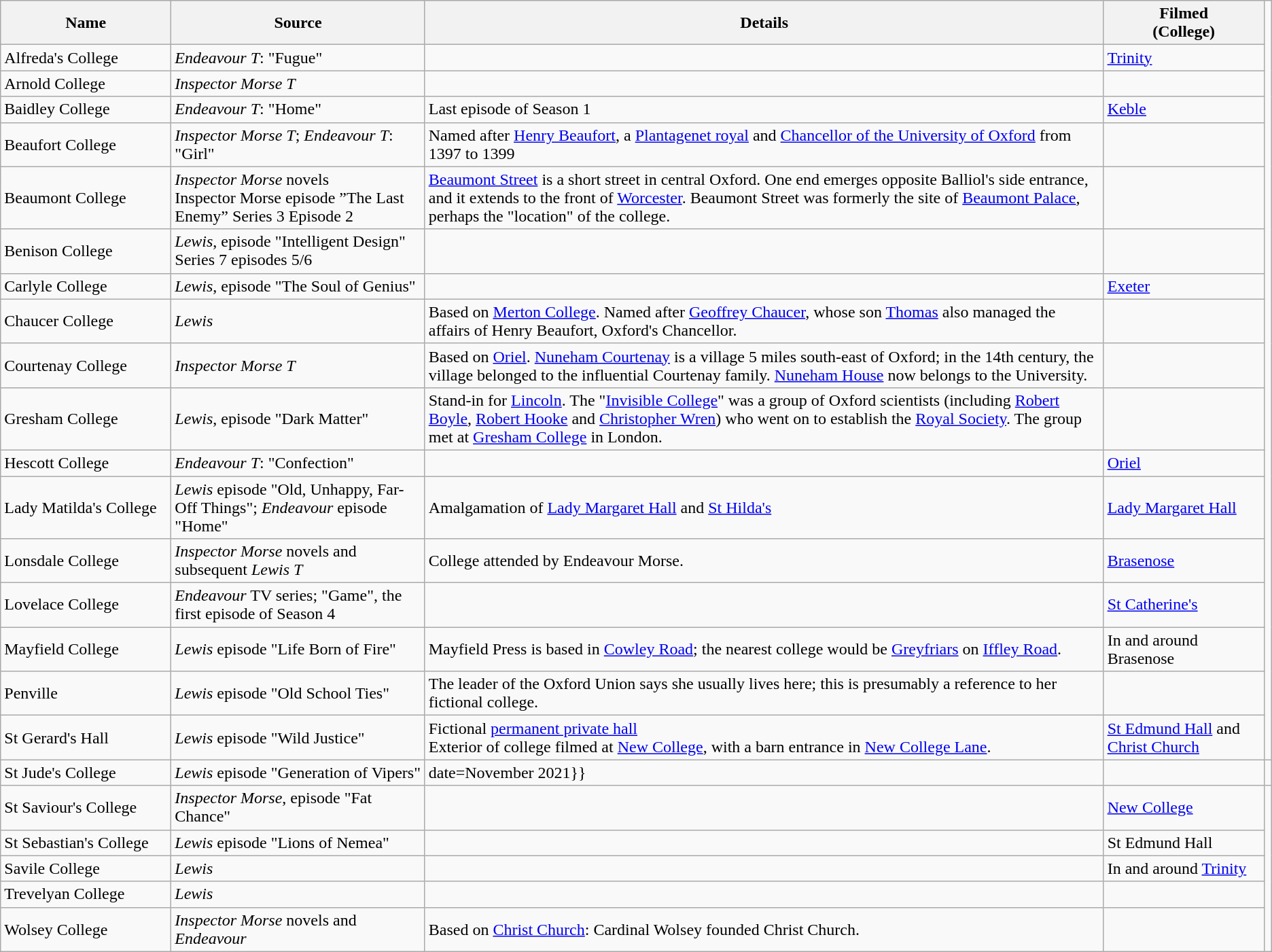<table class="wikitable">
<tr>
<th width="160pt">Name</th>
<th>Source</th>
<th>Details</th>
<th width="150pt">Filmed<br>(College)</th>
</tr>
<tr>
<td>Alfreda's College</td>
<td><em>Endeavour T</em>: "Fugue"</td>
<td></td>
<td><a href='#'>Trinity</a></td>
</tr>
<tr>
<td>Arnold College</td>
<td><em>Inspector Morse T</em></td>
<td></td>
<td></td>
</tr>
<tr>
<td>Baidley College</td>
<td><em>Endeavour T</em>: "Home"</td>
<td>Last episode of Season 1</td>
<td><a href='#'>Keble</a></td>
</tr>
<tr>
<td>Beaufort College</td>
<td><em>Inspector Morse T</em>; <em>Endeavour T</em>: "Girl"</td>
<td>Named after <a href='#'>Henry Beaufort</a>, a <a href='#'>Plantagenet royal</a> and <a href='#'>Chancellor of the University of Oxford</a> from 1397 to 1399</td>
<td></td>
</tr>
<tr>
<td>Beaumont College</td>
<td><em>Inspector Morse</em> novels<br>Inspector Morse episode
”The Last Enemy”
Series 3 Episode 2</td>
<td><a href='#'>Beaumont Street</a> is a short street in central Oxford. One end emerges opposite Balliol's side entrance, and it extends to the front of <a href='#'>Worcester</a>. Beaumont Street was formerly the site of <a href='#'>Beaumont Palace</a>, perhaps the "location" of the college.</td>
<td></td>
</tr>
<tr>
<td>Benison College</td>
<td><em>Lewis</em>, episode "Intelligent Design" Series 7 episodes 5/6</td>
<td></td>
<td></td>
</tr>
<tr>
<td>Carlyle College</td>
<td><em>Lewis</em>, episode "The Soul of Genius"</td>
<td></td>
<td><a href='#'>Exeter</a></td>
</tr>
<tr>
<td>Chaucer College</td>
<td><em>Lewis</em></td>
<td>Based on <a href='#'>Merton College</a>. Named after <a href='#'>Geoffrey Chaucer</a>, whose son <a href='#'>Thomas</a> also managed the affairs of Henry Beaufort, Oxford's Chancellor.</td>
<td></td>
</tr>
<tr>
<td>Courtenay College</td>
<td><em>Inspector Morse T</em></td>
<td>Based on <a href='#'>Oriel</a>. <a href='#'>Nuneham Courtenay</a> is a village 5 miles south-east of Oxford; in the 14th century, the village belonged to the influential Courtenay family. <a href='#'>Nuneham House</a> now belongs to the University.</td>
<td></td>
</tr>
<tr>
<td>Gresham College</td>
<td><em>Lewis</em>, episode "Dark Matter"</td>
<td>Stand-in for <a href='#'>Lincoln</a>. The "<a href='#'>Invisible College</a>" was a group of Oxford scientists (including <a href='#'>Robert Boyle</a>, <a href='#'>Robert Hooke</a> and <a href='#'>Christopher Wren</a>) who went on to establish the <a href='#'>Royal Society</a>. The group met at <a href='#'>Gresham College</a> in London.</td>
<td></td>
</tr>
<tr>
<td>Hescott College</td>
<td><em>Endeavour T</em>: "Confection"</td>
<td></td>
<td><a href='#'>Oriel</a></td>
</tr>
<tr>
<td>Lady Matilda's College</td>
<td><em>Lewis</em> episode "Old, Unhappy, Far-Off Things"; <em>Endeavour</em> episode "Home"</td>
<td>Amalgamation of <a href='#'>Lady Margaret Hall</a> and <a href='#'>St Hilda's</a></td>
<td><a href='#'>Lady Margaret Hall</a></td>
</tr>
<tr>
<td>Lonsdale College</td>
<td><em>Inspector Morse</em> novels and subsequent <em>Lewis T</em></td>
<td>College attended by Endeavour Morse.</td>
<td><a href='#'>Brasenose</a></td>
</tr>
<tr>
<td>Lovelace College</td>
<td><em>Endeavour</em> TV series; "Game", the first episode of Season 4</td>
<td></td>
<td><a href='#'>St Catherine's</a></td>
</tr>
<tr>
<td>Mayfield College</td>
<td><em>Lewis</em> episode "Life Born of Fire"</td>
<td>Mayfield Press is based in <a href='#'>Cowley Road</a>; the nearest college would be <a href='#'>Greyfriars</a> on <a href='#'>Iffley Road</a>.</td>
<td>In and around Brasenose</td>
</tr>
<tr>
<td>Penville</td>
<td><em>Lewis</em> episode "Old School Ties"</td>
<td>The leader of the Oxford Union says she usually lives here; this is presumably a reference to her fictional college.</td>
<td></td>
</tr>
<tr>
<td>St Gerard's Hall</td>
<td><em>Lewis</em> episode "Wild Justice"</td>
<td>Fictional <a href='#'>permanent private hall</a><br>Exterior of college filmed at <a href='#'>New College</a>, with a barn entrance in <a href='#'>New College Lane</a>.</td>
<td><a href='#'>St Edmund Hall</a> and <a href='#'>Christ Church</a></td>
</tr>
<tr>
<td>St Jude's College</td>
<td><em>Lewis</em> episode "Generation of Vipers"</td>
<td>date=November 2021}}</td>
<td></td>
<td></td>
</tr>
<tr>
<td>St Saviour's College</td>
<td><em>Inspector Morse</em>, episode "Fat Chance"</td>
<td></td>
<td><a href='#'>New College</a></td>
</tr>
<tr>
<td>St Sebastian's College</td>
<td><em>Lewis</em> episode "Lions of Nemea"</td>
<td></td>
<td>St Edmund Hall</td>
</tr>
<tr>
<td>Savile College</td>
<td><em>Lewis</em></td>
<td></td>
<td>In and around <a href='#'>Trinity</a></td>
</tr>
<tr>
<td>Trevelyan College</td>
<td><em>Lewis</em></td>
<td></td>
<td></td>
</tr>
<tr>
<td>Wolsey College</td>
<td><em>Inspector Morse</em> novels and <em>Endeavour</em></td>
<td>Based on <a href='#'>Christ Church</a>: Cardinal Wolsey founded Christ Church.</td>
<td></td>
</tr>
</table>
